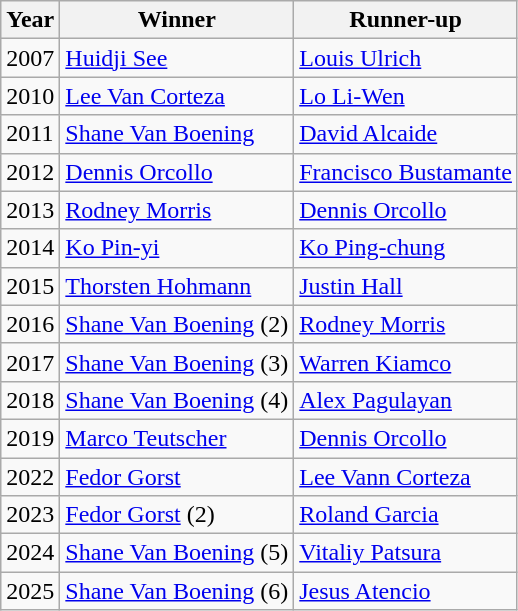<table class="wikitable sortable">
<tr>
<th>Year</th>
<th>Winner</th>
<th>Runner-up</th>
</tr>
<tr>
<td>2007</td>
<td> <a href='#'>Huidji See</a></td>
<td> <a href='#'>Louis Ulrich</a></td>
</tr>
<tr>
<td>2010</td>
<td> <a href='#'>Lee Van Corteza</a></td>
<td> <a href='#'>Lo Li-Wen</a></td>
</tr>
<tr>
<td>2011</td>
<td> <a href='#'>Shane Van Boening</a></td>
<td> <a href='#'>David Alcaide</a></td>
</tr>
<tr>
<td>2012</td>
<td> <a href='#'>Dennis Orcollo</a></td>
<td> <a href='#'>Francisco Bustamante</a></td>
</tr>
<tr>
<td>2013</td>
<td> <a href='#'>Rodney Morris</a></td>
<td> <a href='#'>Dennis Orcollo</a></td>
</tr>
<tr>
<td>2014</td>
<td> <a href='#'>Ko Pin-yi</a></td>
<td> <a href='#'>Ko Ping-chung</a></td>
</tr>
<tr>
<td>2015</td>
<td> <a href='#'>Thorsten Hohmann</a></td>
<td> <a href='#'>Justin Hall</a></td>
</tr>
<tr>
<td>2016</td>
<td> <a href='#'>Shane Van Boening</a> (2)</td>
<td> <a href='#'>Rodney Morris</a></td>
</tr>
<tr>
<td>2017</td>
<td> <a href='#'>Shane Van Boening</a> (3)</td>
<td> <a href='#'>Warren Kiamco</a></td>
</tr>
<tr>
<td>2018</td>
<td> <a href='#'>Shane Van Boening</a> (4)</td>
<td> <a href='#'>Alex Pagulayan</a></td>
</tr>
<tr>
<td>2019</td>
<td> <a href='#'>Marco Teutscher</a></td>
<td> <a href='#'>Dennis Orcollo</a></td>
</tr>
<tr>
<td>2022</td>
<td> <a href='#'>Fedor Gorst</a></td>
<td> <a href='#'>Lee Vann Corteza</a></td>
</tr>
<tr>
<td>2023</td>
<td> <a href='#'>Fedor Gorst</a> (2)</td>
<td> <a href='#'>Roland Garcia</a></td>
</tr>
<tr>
<td>2024</td>
<td> <a href='#'>Shane Van Boening</a> (5)</td>
<td> <a href='#'>Vitaliy Patsura</a></td>
</tr>
<tr>
<td>2025</td>
<td> <a href='#'>Shane Van Boening</a> (6)</td>
<td> <a href='#'>Jesus Atencio</a></td>
</tr>
</table>
